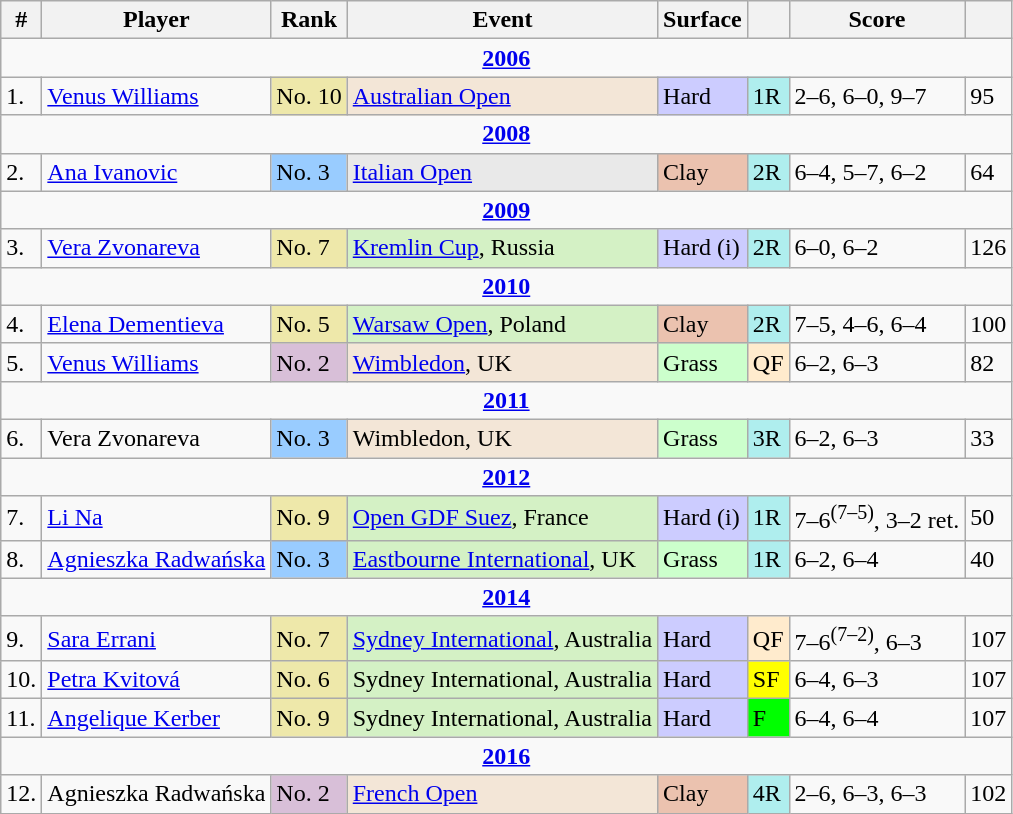<table class="wikitable sortable">
<tr>
<th>#</th>
<th>Player</th>
<th>Rank</th>
<th>Event</th>
<th>Surface</th>
<th></th>
<th>Score</th>
<th></th>
</tr>
<tr>
<td colspan="8" style="text-align:center"><strong><a href='#'>2006</a></strong></td>
</tr>
<tr>
<td>1.</td>
<td> <a href='#'>Venus Williams</a></td>
<td style="background:#eee8aa;">No. 10</td>
<td style="background:#f3e6d7;"><a href='#'>Australian Open</a></td>
<td style="background:#ccf;">Hard</td>
<td style="background:#afeeee;">1R</td>
<td>2–6, 6–0, 9–7</td>
<td>95</td>
</tr>
<tr>
<td colspan="8" style="text-align:center"><strong><a href='#'>2008</a></strong></td>
</tr>
<tr>
<td>2.</td>
<td> <a href='#'>Ana Ivanovic</a></td>
<td style="background:#9cf;">No. 3</td>
<td style="background:#e9e9e9;"><a href='#'>Italian Open</a></td>
<td style="background:#ebc2af;">Clay</td>
<td style="background:#afeeee;">2R</td>
<td>6–4, 5–7, 6–2</td>
<td>64</td>
</tr>
<tr>
<td colspan="8" style="text-align:center"><strong><a href='#'>2009</a></strong></td>
</tr>
<tr>
<td>3.</td>
<td> <a href='#'>Vera Zvonareva</a></td>
<td style="background:#eee8aa;">No. 7</td>
<td style="background:#d4f1c5;"><a href='#'>Kremlin Cup</a>, Russia</td>
<td style="background:#ccf;">Hard (i)</td>
<td style="background:#afeeee;">2R</td>
<td>6–0, 6–2</td>
<td>126</td>
</tr>
<tr>
<td colspan="8" style="text-align:center"><strong><a href='#'>2010</a></strong></td>
</tr>
<tr>
<td>4.</td>
<td> <a href='#'>Elena Dementieva</a></td>
<td style="background:#eee8aa;">No. 5</td>
<td style="background:#d4f1c5;"><a href='#'>Warsaw Open</a>, Poland</td>
<td style="background:#ebc2af;">Clay</td>
<td style="background:#afeeee;">2R</td>
<td>7–5, 4–6, 6–4</td>
<td>100</td>
</tr>
<tr>
<td>5.</td>
<td> <a href='#'>Venus Williams</a></td>
<td style="background:thistle;">No. 2</td>
<td style="background:#f3e6d7;"><a href='#'>Wimbledon</a>, UK</td>
<td style="background:#cfc;">Grass</td>
<td style="background:#ffebcd;">QF</td>
<td>6–2, 6–3</td>
<td>82</td>
</tr>
<tr>
<td colspan="8" style="text-align:center"><strong><a href='#'>2011</a></strong></td>
</tr>
<tr>
<td>6.</td>
<td> Vera Zvonareva</td>
<td style="background:#9cf;">No. 3</td>
<td style="background:#f3e6d7;">Wimbledon, UK</td>
<td style="background:#cfc;">Grass</td>
<td style="background:#afeeee;">3R</td>
<td>6–2, 6–3</td>
<td>33</td>
</tr>
<tr>
<td colspan="8" style="text-align:center"><strong><a href='#'>2012</a></strong></td>
</tr>
<tr>
<td>7.</td>
<td> <a href='#'>Li Na</a></td>
<td style="background:#eee8aa;">No. 9</td>
<td style="background:#d4f1c5;"><a href='#'>Open GDF Suez</a>, France</td>
<td style="background:#ccf;">Hard (i)</td>
<td style="background:#afeeee;">1R</td>
<td>7–6<sup>(7–5)</sup>, 3–2 ret.</td>
<td>50</td>
</tr>
<tr>
<td>8.</td>
<td> <a href='#'>Agnieszka Radwańska</a></td>
<td style="background:#9cf;">No. 3</td>
<td style="background:#d4f1c5;"><a href='#'>Eastbourne International</a>, UK</td>
<td style="background:#cfc;">Grass</td>
<td style="background:#afeeee;">1R</td>
<td>6–2, 6–4</td>
<td>40</td>
</tr>
<tr>
<td colspan="8" style="text-align:center"><strong><a href='#'>2014</a></strong></td>
</tr>
<tr>
<td>9.</td>
<td> <a href='#'>Sara Errani</a></td>
<td style="background:#eee8aa;">No. 7</td>
<td style="background:#d4f1c5;"><a href='#'>Sydney International</a>, Australia</td>
<td style="background:#ccf;">Hard</td>
<td style="background:#ffebcd;">QF</td>
<td>7–6<sup>(7–2)</sup>, 6–3</td>
<td>107</td>
</tr>
<tr>
<td>10.</td>
<td> <a href='#'>Petra Kvitová</a></td>
<td style="background:#eee8aa;">No. 6</td>
<td style="background:#d4f1c5;">Sydney International, Australia</td>
<td style="background:#ccf;">Hard</td>
<td style="background:yellow;">SF</td>
<td>6–4, 6–3</td>
<td>107</td>
</tr>
<tr>
<td>11.</td>
<td> <a href='#'>Angelique Kerber</a></td>
<td style="background:#eee8aa;">No. 9</td>
<td style="background:#d4f1c5;">Sydney International, Australia</td>
<td style="background:#ccf;">Hard</td>
<td style="background:lime;">F</td>
<td>6–4, 6–4</td>
<td>107</td>
</tr>
<tr>
<td colspan="8" style="text-align:center"><strong><a href='#'>2016</a></strong></td>
</tr>
<tr>
<td>12.</td>
<td> Agnieszka Radwańska</td>
<td style="background:thistle;">No. 2</td>
<td style="background:#f3e6d7;"><a href='#'>French Open</a></td>
<td style="background:#ebc2af;">Clay</td>
<td style="background:#afeeee;">4R</td>
<td>2–6, 6–3, 6–3</td>
<td>102</td>
</tr>
</table>
